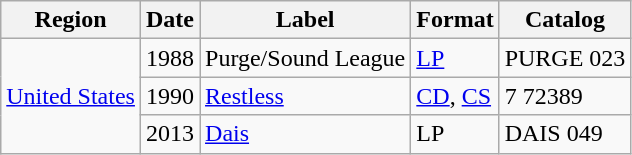<table class="wikitable">
<tr>
<th>Region</th>
<th>Date</th>
<th>Label</th>
<th>Format</th>
<th>Catalog</th>
</tr>
<tr>
<td rowspan="3"><a href='#'>United States</a></td>
<td>1988</td>
<td>Purge/Sound League</td>
<td><a href='#'>LP</a></td>
<td>PURGE 023</td>
</tr>
<tr>
<td>1990</td>
<td><a href='#'>Restless</a></td>
<td><a href='#'>CD</a>, <a href='#'>CS</a></td>
<td>7 72389</td>
</tr>
<tr>
<td>2013</td>
<td><a href='#'>Dais</a></td>
<td>LP</td>
<td>DAIS 049</td>
</tr>
</table>
